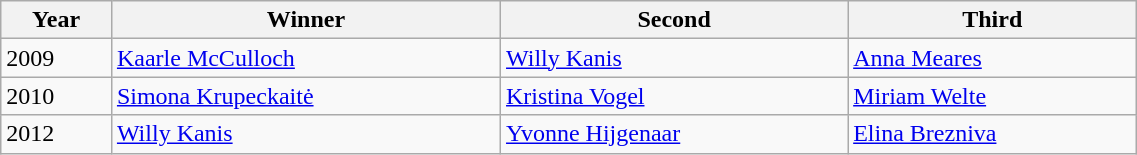<table class="wikitable" style="font-size:100%" width=60%>
<tr>
<th>Year</th>
<th>Winner</th>
<th>Second</th>
<th>Third</th>
</tr>
<tr>
<td>2009</td>
<td> <a href='#'>Kaarle McCulloch</a></td>
<td> <a href='#'>Willy Kanis</a></td>
<td> <a href='#'>Anna Meares</a></td>
</tr>
<tr>
<td>2010</td>
<td> <a href='#'>Simona Krupeckaitė</a></td>
<td> <a href='#'>Kristina Vogel</a></td>
<td> <a href='#'>Miriam Welte</a></td>
</tr>
<tr>
<td>2012</td>
<td> <a href='#'>Willy Kanis</a></td>
<td> <a href='#'>Yvonne Hijgenaar</a></td>
<td> <a href='#'>Elina Brezniva</a></td>
</tr>
</table>
